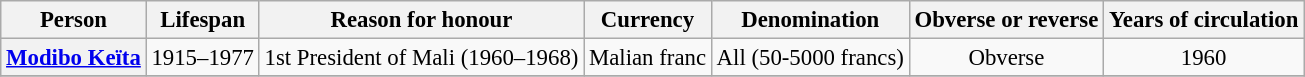<table class="wikitable" style="font-size:95%; text-align:center;">
<tr>
<th>Person</th>
<th>Lifespan</th>
<th>Reason for honour</th>
<th>Currency</th>
<th>Denomination</th>
<th>Obverse or reverse</th>
<th>Years of circulation</th>
</tr>
<tr>
<th><a href='#'>Modibo Keïta</a></th>
<td>1915–1977</td>
<td>1st President of Mali (1960–1968)</td>
<td>Malian franc</td>
<td>All (50-5000 francs)</td>
<td>Obverse</td>
<td>1960</td>
</tr>
<tr>
</tr>
</table>
